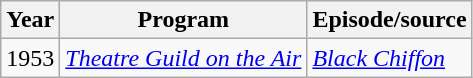<table class="wikitable">
<tr>
<th>Year</th>
<th>Program</th>
<th>Episode/source</th>
</tr>
<tr>
<td>1953</td>
<td><em><a href='#'>Theatre Guild on the Air</a></em></td>
<td><em><a href='#'>Black Chiffon</a></em></td>
</tr>
</table>
